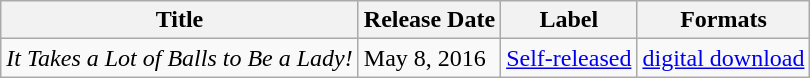<table class="wikitable">
<tr>
<th>Title</th>
<th>Release Date</th>
<th>Label</th>
<th>Formats</th>
</tr>
<tr>
<td><em>It Takes a Lot of Balls to Be a Lady!</em></td>
<td>May 8, 2016</td>
<td><a href='#'>Self-released</a></td>
<td><a href='#'>digital download</a></td>
</tr>
</table>
